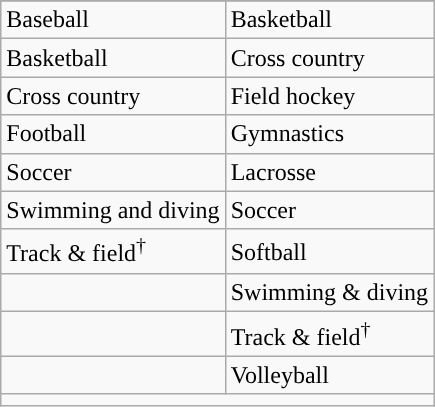<table class="wikitable" style=" ">
<tr>
</tr>
<tr>
<td>Baseball</td>
<td>Basketball</td>
</tr>
<tr>
<td>Basketball</td>
<td>Cross country</td>
</tr>
<tr>
<td>Cross country</td>
<td>Field hockey</td>
</tr>
<tr>
<td>Football</td>
<td>Gymnastics</td>
</tr>
<tr>
<td>Soccer</td>
<td>Lacrosse</td>
</tr>
<tr>
<td>Swimming and diving</td>
<td>Soccer</td>
</tr>
<tr>
<td>Track & field<sup>†</sup></td>
<td>Softball</td>
</tr>
<tr>
<td></td>
<td>Swimming & diving</td>
</tr>
<tr>
<td></td>
<td>Track & field<sup>†</sup></td>
</tr>
<tr>
<td></td>
<td>Volleyball</td>
</tr>
<tr>
<td colspan="2"></td>
</tr>
</table>
